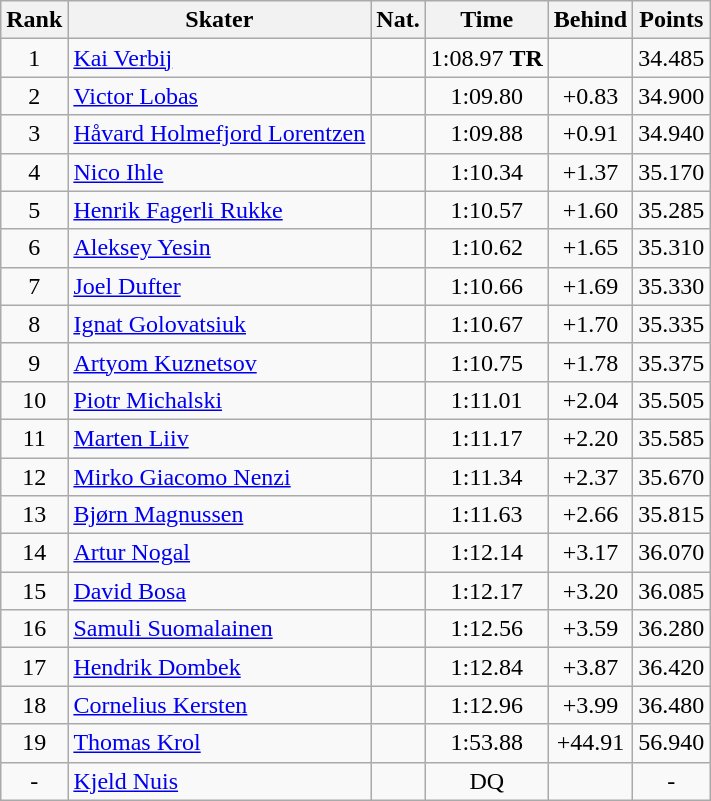<table class="wikitable sortable" border="1" style="text-align:center">
<tr>
<th>Rank</th>
<th>Skater</th>
<th>Nat.</th>
<th>Time</th>
<th>Behind</th>
<th>Points</th>
</tr>
<tr>
<td>1</td>
<td align=left><a href='#'>Kai Verbij</a></td>
<td></td>
<td>1:08.97 <strong>TR</strong></td>
<td></td>
<td>34.485</td>
</tr>
<tr>
<td>2</td>
<td align=left><a href='#'>Victor Lobas</a></td>
<td></td>
<td>1:09.80</td>
<td>+0.83</td>
<td>34.900</td>
</tr>
<tr>
<td>3</td>
<td align=left><a href='#'>Håvard Holmefjord Lorentzen</a></td>
<td></td>
<td>1:09.88</td>
<td>+0.91</td>
<td>34.940</td>
</tr>
<tr>
<td>4</td>
<td align=left><a href='#'>Nico Ihle</a></td>
<td></td>
<td>1:10.34</td>
<td>+1.37</td>
<td>35.170</td>
</tr>
<tr>
<td>5</td>
<td align=left><a href='#'>Henrik Fagerli Rukke</a></td>
<td></td>
<td>1:10.57</td>
<td>+1.60</td>
<td>35.285</td>
</tr>
<tr>
<td>6</td>
<td align=left><a href='#'>Aleksey Yesin</a></td>
<td></td>
<td>1:10.62</td>
<td>+1.65</td>
<td>35.310</td>
</tr>
<tr>
<td>7</td>
<td align=left><a href='#'>Joel Dufter</a></td>
<td></td>
<td>1:10.66</td>
<td>+1.69</td>
<td>35.330</td>
</tr>
<tr>
<td>8</td>
<td align=left><a href='#'>Ignat Golovatsiuk</a></td>
<td></td>
<td>1:10.67</td>
<td>+1.70</td>
<td>35.335</td>
</tr>
<tr>
<td>9</td>
<td align=left><a href='#'>Artyom Kuznetsov</a></td>
<td></td>
<td>1:10.75</td>
<td>+1.78</td>
<td>35.375</td>
</tr>
<tr>
<td>10</td>
<td align=left><a href='#'>Piotr Michalski</a></td>
<td></td>
<td>1:11.01</td>
<td>+2.04</td>
<td>35.505</td>
</tr>
<tr>
<td>11</td>
<td align=left><a href='#'>Marten Liiv</a></td>
<td></td>
<td>1:11.17</td>
<td>+2.20</td>
<td>35.585</td>
</tr>
<tr>
<td>12</td>
<td align=left><a href='#'>Mirko Giacomo Nenzi</a></td>
<td></td>
<td>1:11.34</td>
<td>+2.37</td>
<td>35.670</td>
</tr>
<tr>
<td>13</td>
<td align=left><a href='#'>Bjørn Magnussen</a></td>
<td></td>
<td>1:11.63</td>
<td>+2.66</td>
<td>35.815</td>
</tr>
<tr>
<td>14</td>
<td align=left><a href='#'>Artur Nogal</a></td>
<td></td>
<td>1:12.14</td>
<td>+3.17</td>
<td>36.070</td>
</tr>
<tr>
<td>15</td>
<td align=left><a href='#'>David Bosa</a></td>
<td></td>
<td>1:12.17</td>
<td>+3.20</td>
<td>36.085</td>
</tr>
<tr>
<td>16</td>
<td align=left><a href='#'>Samuli Suomalainen</a></td>
<td></td>
<td>1:12.56</td>
<td>+3.59</td>
<td>36.280</td>
</tr>
<tr>
<td>17</td>
<td align=left><a href='#'>Hendrik Dombek</a></td>
<td></td>
<td>1:12.84</td>
<td>+3.87</td>
<td>36.420</td>
</tr>
<tr>
<td>18</td>
<td align=left><a href='#'>Cornelius Kersten</a></td>
<td></td>
<td>1:12.96</td>
<td>+3.99</td>
<td>36.480</td>
</tr>
<tr>
<td>19</td>
<td align=left><a href='#'>Thomas Krol</a></td>
<td></td>
<td>1:53.88</td>
<td>+44.91</td>
<td>56.940</td>
</tr>
<tr>
<td>-</td>
<td align=left><a href='#'>Kjeld Nuis</a></td>
<td></td>
<td>DQ</td>
<td></td>
<td>-</td>
</tr>
</table>
